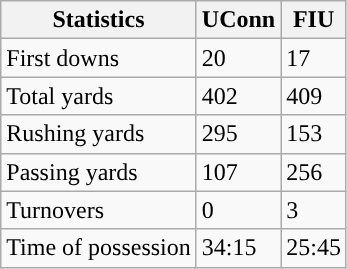<table class="wikitable">
<tr>
<th>Statistics</th>
<th>UConn</th>
<th>FIU</th>
</tr>
<tr>
<td>First downs</td>
<td>20</td>
<td>17</td>
</tr>
<tr>
<td>Total yards</td>
<td>402</td>
<td>409</td>
</tr>
<tr>
<td>Rushing yards</td>
<td>295</td>
<td>153</td>
</tr>
<tr>
<td>Passing yards</td>
<td>107</td>
<td>256</td>
</tr>
<tr>
<td>Turnovers</td>
<td>0</td>
<td>3</td>
</tr>
<tr>
<td>Time of possession</td>
<td>34:15</td>
<td>25:45</td>
</tr>
</table>
